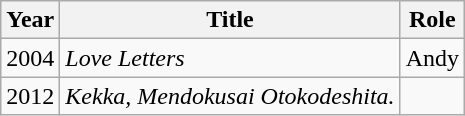<table class="wikitable">
<tr>
<th>Year</th>
<th>Title</th>
<th>Role</th>
</tr>
<tr>
<td>2004</td>
<td><em>Love Letters</em></td>
<td>Andy</td>
</tr>
<tr>
<td>2012</td>
<td><em>Kekka, Mendokusai Otokodeshita.</em></td>
<td></td>
</tr>
</table>
